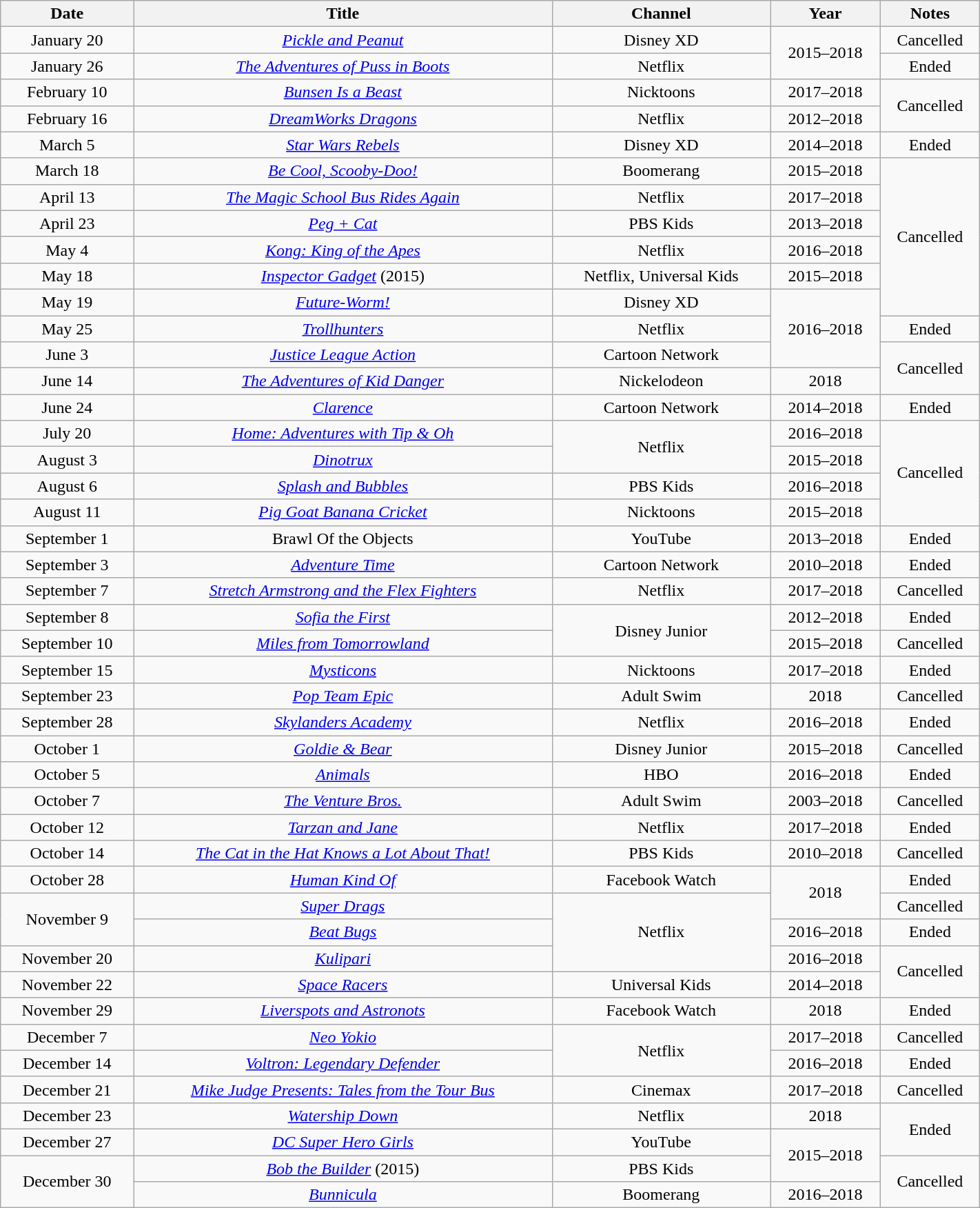<table class="wikitable sortable" style="text-align: center" width="75%">
<tr>
<th scope="col">Date</th>
<th scope="col">Title</th>
<th scope="col">Channel</th>
<th scope="col">Year</th>
<th scope="col">Notes</th>
</tr>
<tr>
<td>January 20</td>
<td><em><a href='#'>Pickle and Peanut</a></em></td>
<td>Disney XD</td>
<td rowspan="2">2015–2018</td>
<td>Cancelled</td>
</tr>
<tr>
<td>January 26</td>
<td><em><a href='#'>The Adventures of Puss in Boots</a></em></td>
<td>Netflix</td>
<td>Ended</td>
</tr>
<tr>
<td>February 10</td>
<td><em><a href='#'>Bunsen Is a Beast</a></em></td>
<td>Nicktoons</td>
<td>2017–2018</td>
<td rowspan="2">Cancelled</td>
</tr>
<tr>
<td>February 16</td>
<td><em><a href='#'>DreamWorks Dragons</a></em></td>
<td>Netflix</td>
<td>2012–2018</td>
</tr>
<tr>
<td>March 5</td>
<td><em><a href='#'>Star Wars Rebels</a></em></td>
<td>Disney XD</td>
<td>2014–2018</td>
<td>Ended</td>
</tr>
<tr>
<td>March 18</td>
<td><em><a href='#'>Be Cool, Scooby-Doo!</a></em></td>
<td>Boomerang</td>
<td>2015–2018</td>
<td rowspan="6">Cancelled</td>
</tr>
<tr>
<td>April 13</td>
<td><em><a href='#'>The Magic School Bus Rides Again</a></em></td>
<td>Netflix</td>
<td>2017–2018</td>
</tr>
<tr>
<td>April 23</td>
<td><em><a href='#'>Peg + Cat</a></em></td>
<td>PBS Kids</td>
<td>2013–2018</td>
</tr>
<tr>
<td>May 4</td>
<td><em><a href='#'>Kong: King of the Apes</a></em></td>
<td>Netflix</td>
<td>2016–2018</td>
</tr>
<tr>
<td>May 18</td>
<td><em><a href='#'>Inspector Gadget</a></em> (2015)</td>
<td>Netflix, Universal Kids</td>
<td>2015–2018</td>
</tr>
<tr>
<td>May 19</td>
<td><em><a href='#'>Future-Worm!</a></em></td>
<td>Disney XD</td>
<td rowspan="3">2016–2018</td>
</tr>
<tr>
<td>May 25</td>
<td><em><a href='#'>Trollhunters</a></em></td>
<td>Netflix</td>
<td>Ended</td>
</tr>
<tr>
<td>June 3</td>
<td><em><a href='#'>Justice League Action</a></em></td>
<td>Cartoon Network</td>
<td rowspan="2">Cancelled</td>
</tr>
<tr>
<td>June 14</td>
<td><em><a href='#'>The Adventures of Kid Danger</a></em></td>
<td>Nickelodeon</td>
<td>2018</td>
</tr>
<tr>
<td>June 24</td>
<td><em><a href='#'>Clarence</a></em></td>
<td>Cartoon Network</td>
<td>2014–2018</td>
<td>Ended</td>
</tr>
<tr>
<td>July 20</td>
<td><em><a href='#'>Home: Adventures with Tip & Oh</a></em></td>
<td rowspan="2">Netflix</td>
<td>2016–2018</td>
<td rowspan="4">Cancelled</td>
</tr>
<tr>
<td>August 3</td>
<td><em><a href='#'>Dinotrux</a></em></td>
<td>2015–2018</td>
</tr>
<tr>
<td>August 6</td>
<td><em><a href='#'>Splash and Bubbles</a></em></td>
<td>PBS Kids</td>
<td>2016–2018</td>
</tr>
<tr>
<td>August 11</td>
<td><em><a href='#'>Pig Goat Banana Cricket</a></em></td>
<td>Nicktoons</td>
<td>2015–2018</td>
</tr>
<tr>
<td>September 1</td>
<td>Brawl Of the Objects</td>
<td>YouTube</td>
<td>2013–2018</td>
<td>Ended</td>
</tr>
<tr>
<td>September 3</td>
<td><em><a href='#'>Adventure Time</a></em></td>
<td>Cartoon Network</td>
<td>2010–2018</td>
<td>Ended</td>
</tr>
<tr>
<td>September 7</td>
<td><em><a href='#'>Stretch Armstrong and the Flex Fighters</a></em></td>
<td>Netflix</td>
<td>2017–2018</td>
<td>Cancelled</td>
</tr>
<tr>
<td>September 8</td>
<td><em><a href='#'>Sofia the First</a></em></td>
<td rowspan="2">Disney Junior</td>
<td>2012–2018</td>
<td>Ended</td>
</tr>
<tr>
<td>September 10</td>
<td><em><a href='#'>Miles from Tomorrowland</a></em></td>
<td>2015–2018</td>
<td>Cancelled</td>
</tr>
<tr>
<td>September 15</td>
<td><em><a href='#'>Mysticons</a></em></td>
<td>Nicktoons</td>
<td>2017–2018</td>
<td>Ended</td>
</tr>
<tr>
<td>September 23</td>
<td><em><a href='#'>Pop Team Epic</a></em></td>
<td>Adult Swim</td>
<td>2018</td>
<td>Cancelled</td>
</tr>
<tr>
<td>September 28</td>
<td><em><a href='#'>Skylanders Academy</a></em></td>
<td>Netflix</td>
<td>2016–2018</td>
<td>Ended</td>
</tr>
<tr>
<td>October 1</td>
<td><em><a href='#'>Goldie & Bear</a></em></td>
<td>Disney Junior</td>
<td>2015–2018</td>
<td>Cancelled</td>
</tr>
<tr>
<td>October 5</td>
<td><em><a href='#'>Animals</a></em></td>
<td>HBO</td>
<td>2016–2018</td>
<td>Ended</td>
</tr>
<tr>
<td>October 7</td>
<td><em><a href='#'>The Venture Bros.</a></em></td>
<td>Adult Swim</td>
<td>2003–2018</td>
<td>Cancelled</td>
</tr>
<tr>
<td>October 12</td>
<td><em><a href='#'>Tarzan and Jane</a></em></td>
<td>Netflix</td>
<td>2017–2018</td>
<td>Ended</td>
</tr>
<tr>
<td>October 14</td>
<td><em><a href='#'>The Cat in the Hat Knows a Lot About That!</a></em></td>
<td>PBS Kids</td>
<td>2010–2018</td>
<td>Cancelled</td>
</tr>
<tr>
<td>October 28</td>
<td><em><a href='#'>Human Kind Of</a></em></td>
<td>Facebook Watch</td>
<td rowspan="2">2018</td>
<td>Ended</td>
</tr>
<tr>
<td rowspan="2">November 9</td>
<td><em><a href='#'>Super Drags</a></em></td>
<td rowspan="3">Netflix</td>
<td>Cancelled</td>
</tr>
<tr>
<td><em><a href='#'>Beat Bugs</a></em></td>
<td>2016–2018</td>
<td>Ended</td>
</tr>
<tr>
<td>November 20</td>
<td><em><a href='#'>Kulipari</a></em></td>
<td>2016–2018</td>
<td rowspan=2>Cancelled</td>
</tr>
<tr>
<td>November 22</td>
<td><em><a href='#'>Space Racers</a></em></td>
<td>Universal Kids</td>
<td>2014–2018</td>
</tr>
<tr>
<td>November 29</td>
<td><em><a href='#'>Liverspots and Astronots</a></em></td>
<td>Facebook Watch</td>
<td>2018</td>
<td>Ended</td>
</tr>
<tr>
<td>December 7</td>
<td><em><a href='#'>Neo Yokio</a></em></td>
<td rowspan="2">Netflix</td>
<td>2017–2018</td>
<td>Cancelled</td>
</tr>
<tr>
<td>December 14</td>
<td><em><a href='#'>Voltron: Legendary Defender</a></em></td>
<td>2016–2018</td>
<td>Ended</td>
</tr>
<tr>
<td>December 21</td>
<td><em><a href='#'>Mike Judge Presents: Tales from the Tour Bus</a></em></td>
<td>Cinemax</td>
<td>2017–2018</td>
<td>Cancelled</td>
</tr>
<tr>
<td>December 23</td>
<td><em><a href='#'>Watership Down</a></em></td>
<td>Netflix</td>
<td>2018</td>
<td rowspan=2>Ended</td>
</tr>
<tr>
<td>December 27</td>
<td><em><a href='#'>DC Super Hero Girls</a></em></td>
<td>YouTube</td>
<td rowspan=2>2015–2018</td>
</tr>
<tr>
<td rowspan=2>December 30</td>
<td><em><a href='#'>Bob the Builder</a></em> (2015)</td>
<td>PBS Kids</td>
<td rowspan=2>Cancelled</td>
</tr>
<tr>
<td><em><a href='#'>Bunnicula</a></em></td>
<td>Boomerang</td>
<td>2016–2018</td>
</tr>
</table>
